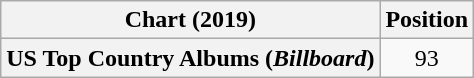<table class="wikitable plainrowheaders" style="text-align:center">
<tr>
<th scope="col">Chart (2019)</th>
<th scope="col">Position</th>
</tr>
<tr>
<th scope="row">US Top Country Albums (<em>Billboard</em>)</th>
<td>93</td>
</tr>
</table>
